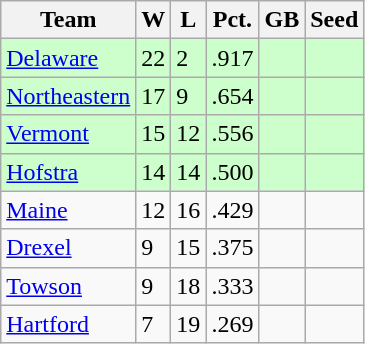<table class=wikitable>
<tr>
<th>Team</th>
<th>W</th>
<th>L</th>
<th>Pct.</th>
<th>GB</th>
<th>Seed</th>
</tr>
<tr bgcolor=#ccffcc>
<td><a href='#'>Delaware</a></td>
<td>22</td>
<td>2</td>
<td>.917</td>
<td></td>
<td></td>
</tr>
<tr bgcolor=#ccffcc>
<td><a href='#'>Northeastern</a></td>
<td>17</td>
<td>9</td>
<td>.654</td>
<td></td>
<td></td>
</tr>
<tr bgcolor=#ccffcc>
<td><a href='#'>Vermont</a></td>
<td>15</td>
<td>12</td>
<td>.556</td>
<td></td>
<td></td>
</tr>
<tr bgcolor=#ccffcc>
<td><a href='#'>Hofstra</a></td>
<td>14</td>
<td>14</td>
<td>.500</td>
<td></td>
<td></td>
</tr>
<tr>
<td><a href='#'>Maine</a></td>
<td>12</td>
<td>16</td>
<td>.429</td>
<td></td>
<td></td>
</tr>
<tr>
<td><a href='#'>Drexel</a></td>
<td>9</td>
<td>15</td>
<td>.375</td>
<td></td>
<td></td>
</tr>
<tr>
<td><a href='#'>Towson</a></td>
<td>9</td>
<td>18</td>
<td>.333</td>
<td></td>
<td></td>
</tr>
<tr>
<td><a href='#'>Hartford</a></td>
<td>7</td>
<td>19</td>
<td>.269</td>
<td></td>
<td></td>
</tr>
</table>
